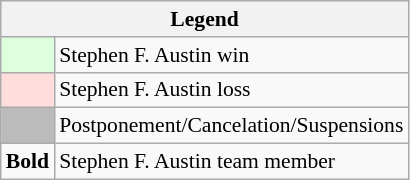<table class="wikitable" style="font-size:90%">
<tr>
<th colspan="2">Legend</th>
</tr>
<tr>
<td bgcolor="#ddffdd"> </td>
<td>Stephen F. Austin win</td>
</tr>
<tr>
<td bgcolor="#ffdddd"> </td>
<td>Stephen F. Austin loss</td>
</tr>
<tr>
<td bgcolor="#bbbbbb"> </td>
<td>Postponement/Cancelation/Suspensions</td>
</tr>
<tr>
<td><strong>Bold</strong></td>
<td>Stephen F. Austin team member</td>
</tr>
</table>
